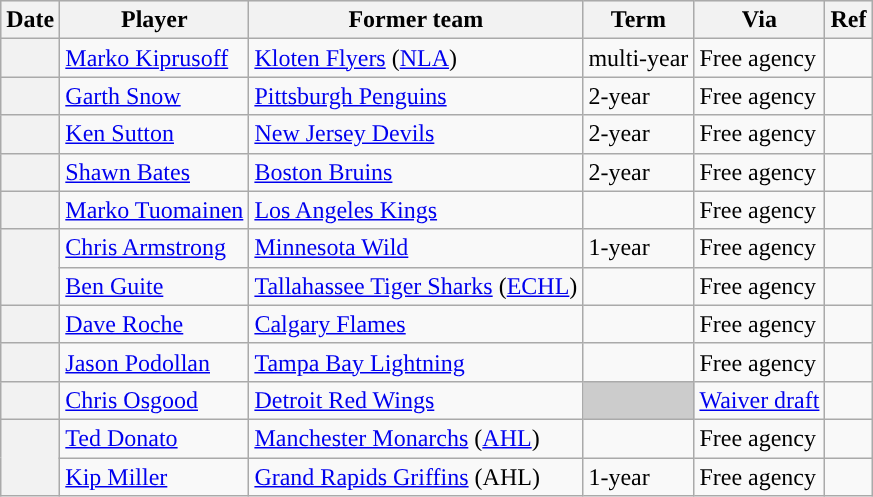<table class="wikitable plainrowheaders">
<tr style="background:#ddd; text-align:center;">
<th>Date</th>
<th>Player</th>
<th>Former team</th>
<th>Term</th>
<th>Via</th>
<th>Ref</th>
</tr>
<tr>
<th scope="row"></th>
<td><a href='#'>Marko Kiprusoff</a></td>
<td><a href='#'>Kloten Flyers</a> (<a href='#'>NLA</a>)</td>
<td>multi-year</td>
<td>Free agency</td>
<td></td>
</tr>
<tr>
<th scope="row"></th>
<td><a href='#'>Garth Snow</a></td>
<td><a href='#'>Pittsburgh Penguins</a></td>
<td>2-year</td>
<td>Free agency</td>
<td></td>
</tr>
<tr>
<th scope="row"></th>
<td><a href='#'>Ken Sutton</a></td>
<td><a href='#'>New Jersey Devils</a></td>
<td>2-year</td>
<td>Free agency</td>
<td></td>
</tr>
<tr>
<th scope="row"></th>
<td><a href='#'>Shawn Bates</a></td>
<td><a href='#'>Boston Bruins</a></td>
<td>2-year</td>
<td>Free agency</td>
<td></td>
</tr>
<tr>
<th scope="row"></th>
<td><a href='#'>Marko Tuomainen</a></td>
<td><a href='#'>Los Angeles Kings</a></td>
<td></td>
<td>Free agency</td>
<td></td>
</tr>
<tr>
<th scope="row" rowspan=2></th>
<td><a href='#'>Chris Armstrong</a></td>
<td><a href='#'>Minnesota Wild</a></td>
<td>1-year</td>
<td>Free agency</td>
<td></td>
</tr>
<tr>
<td><a href='#'>Ben Guite</a></td>
<td><a href='#'>Tallahassee Tiger Sharks</a> (<a href='#'>ECHL</a>)</td>
<td></td>
<td>Free agency</td>
<td></td>
</tr>
<tr>
<th scope="row"></th>
<td><a href='#'>Dave Roche</a></td>
<td><a href='#'>Calgary Flames</a></td>
<td></td>
<td>Free agency</td>
<td></td>
</tr>
<tr>
<th scope="row"></th>
<td><a href='#'>Jason Podollan</a></td>
<td><a href='#'>Tampa Bay Lightning</a></td>
<td></td>
<td>Free agency</td>
<td></td>
</tr>
<tr>
<th scope="row"></th>
<td><a href='#'>Chris Osgood</a></td>
<td><a href='#'>Detroit Red Wings</a></td>
<td style="background:#ccc"></td>
<td><a href='#'>Waiver draft</a></td>
<td></td>
</tr>
<tr>
<th scope="row" rowspan=2></th>
<td><a href='#'>Ted Donato</a></td>
<td><a href='#'>Manchester Monarchs</a> (<a href='#'>AHL</a>)</td>
<td></td>
<td>Free agency</td>
<td></td>
</tr>
<tr>
<td><a href='#'>Kip Miller</a></td>
<td><a href='#'>Grand Rapids Griffins</a> (AHL)</td>
<td>1-year</td>
<td>Free agency</td>
<td></td>
</tr>
</table>
